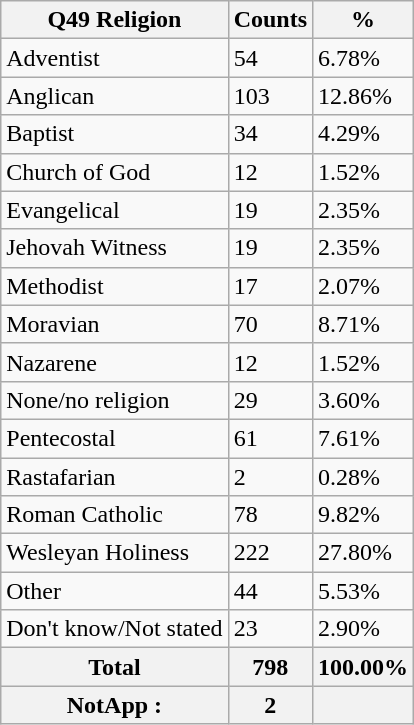<table class="wikitable sortable">
<tr>
<th>Q49 Religion</th>
<th>Counts</th>
<th>%</th>
</tr>
<tr>
<td>Adventist</td>
<td>54</td>
<td>6.78%</td>
</tr>
<tr>
<td>Anglican</td>
<td>103</td>
<td>12.86%</td>
</tr>
<tr>
<td>Baptist</td>
<td>34</td>
<td>4.29%</td>
</tr>
<tr>
<td>Church of God</td>
<td>12</td>
<td>1.52%</td>
</tr>
<tr>
<td>Evangelical</td>
<td>19</td>
<td>2.35%</td>
</tr>
<tr>
<td>Jehovah Witness</td>
<td>19</td>
<td>2.35%</td>
</tr>
<tr>
<td>Methodist</td>
<td>17</td>
<td>2.07%</td>
</tr>
<tr>
<td>Moravian</td>
<td>70</td>
<td>8.71%</td>
</tr>
<tr>
<td>Nazarene</td>
<td>12</td>
<td>1.52%</td>
</tr>
<tr>
<td>None/no religion</td>
<td>29</td>
<td>3.60%</td>
</tr>
<tr>
<td>Pentecostal</td>
<td>61</td>
<td>7.61%</td>
</tr>
<tr>
<td>Rastafarian</td>
<td>2</td>
<td>0.28%</td>
</tr>
<tr>
<td>Roman Catholic</td>
<td>78</td>
<td>9.82%</td>
</tr>
<tr>
<td>Wesleyan Holiness</td>
<td>222</td>
<td>27.80%</td>
</tr>
<tr>
<td>Other</td>
<td>44</td>
<td>5.53%</td>
</tr>
<tr>
<td>Don't know/Not stated</td>
<td>23</td>
<td>2.90%</td>
</tr>
<tr>
<th>Total</th>
<th>798</th>
<th>100.00%</th>
</tr>
<tr>
<th>NotApp :</th>
<th>2</th>
<th></th>
</tr>
</table>
